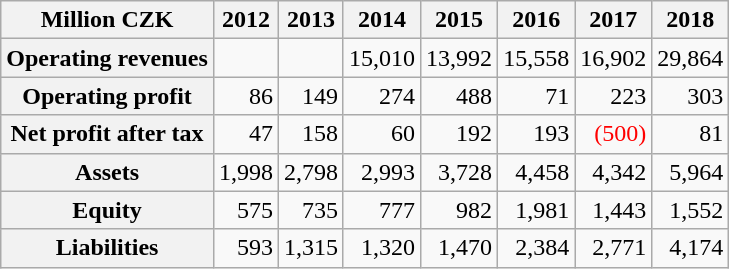<table class="wikitable" border="1">
<tr>
<th>Million CZK</th>
<th>2012</th>
<th>2013</th>
<th>2014</th>
<th>2015</th>
<th>2016</th>
<th>2017</th>
<th>2018</th>
</tr>
<tr>
<th>Operating revenues</th>
<td align="right"></td>
<td align="right"></td>
<td align="right">15,010</td>
<td align="right">13,992</td>
<td align="right">15,558</td>
<td align="right">16,902</td>
<td align="right">29,864</td>
</tr>
<tr>
<th>Operating profit</th>
<td align="right">86</td>
<td align="right">149</td>
<td align="right">274</td>
<td align="right">488</td>
<td align="right">71</td>
<td align="right">223</td>
<td align="right">303</td>
</tr>
<tr>
<th>Net profit after tax</th>
<td align="right">47</td>
<td align="right">158</td>
<td align="right">60</td>
<td align="right">192</td>
<td align="right">193</td>
<td style="color:red" align="right">(500)</td>
<td align="right">81</td>
</tr>
<tr>
<th>Assets</th>
<td align="right">1,998</td>
<td align="right">2,798</td>
<td align="right">2,993</td>
<td align="right">3,728</td>
<td align="right">4,458</td>
<td align="right">4,342</td>
<td align="right">5,964</td>
</tr>
<tr>
<th>Equity</th>
<td align="right">575</td>
<td align="right">735</td>
<td align="right">777</td>
<td align="right">982</td>
<td align="right">1,981</td>
<td align="right">1,443</td>
<td align="right">1,552</td>
</tr>
<tr>
<th>Liabilities</th>
<td align="right">593</td>
<td align="right">1,315</td>
<td align="right">1,320</td>
<td align="right">1,470</td>
<td align="right">2,384</td>
<td align="right">2,771</td>
<td align="right">4,174</td>
</tr>
</table>
